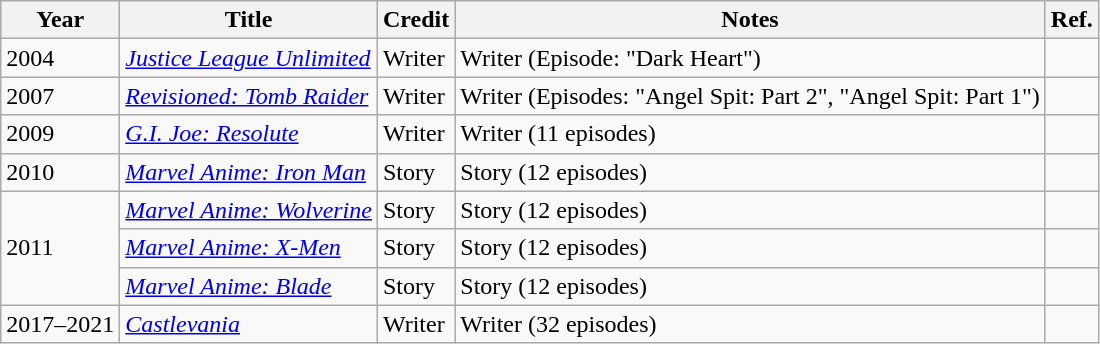<table class="wikitable sortable">
<tr>
<th>Year</th>
<th>Title</th>
<th>Credit</th>
<th>Notes</th>
<th>Ref.</th>
</tr>
<tr>
<td>2004</td>
<td><em><a href='#'>Justice League Unlimited</a></em></td>
<td>Writer</td>
<td>Writer (Episode: "Dark Heart")</td>
<td></td>
</tr>
<tr>
<td>2007</td>
<td><em><a href='#'>Revisioned: Tomb Raider</a></em></td>
<td>Writer</td>
<td>Writer (Episodes: "Angel Spit: Part 2", "Angel Spit: Part 1")</td>
<td></td>
</tr>
<tr>
<td>2009</td>
<td><em><a href='#'>G.I. Joe: Resolute</a></em></td>
<td>Writer</td>
<td>Writer (11 episodes)</td>
<td></td>
</tr>
<tr>
<td>2010</td>
<td><em><a href='#'>Marvel Anime: Iron Man</a></em></td>
<td>Story</td>
<td>Story (12 episodes)</td>
<td></td>
</tr>
<tr>
<td rowspan="3">2011</td>
<td><em><a href='#'>Marvel Anime: Wolverine</a></em></td>
<td>Story</td>
<td>Story (12 episodes)</td>
<td></td>
</tr>
<tr>
<td><em><a href='#'>Marvel Anime: X-Men</a></em></td>
<td>Story</td>
<td>Story (12 episodes)</td>
<td></td>
</tr>
<tr>
<td><em><a href='#'>Marvel Anime: Blade</a></em></td>
<td>Story</td>
<td>Story (12 episodes)</td>
<td></td>
</tr>
<tr>
<td>2017–2021</td>
<td><em><a href='#'>Castlevania</a></em></td>
<td>Writer</td>
<td>Writer (32 episodes)</td>
<td></td>
</tr>
</table>
